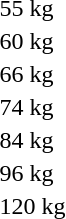<table>
<tr>
<td rowspan=2>55 kg</td>
<td rowspan=2></td>
<td rowspan=2></td>
<td></td>
</tr>
<tr>
<td></td>
</tr>
<tr>
<td rowspan=2>60 kg</td>
<td rowspan=2></td>
<td rowspan=2></td>
<td></td>
</tr>
<tr>
<td></td>
</tr>
<tr>
<td rowspan=2>66 kg</td>
<td rowspan=2></td>
<td rowspan=2></td>
<td></td>
</tr>
<tr>
<td></td>
</tr>
<tr>
<td rowspan=2>74 kg</td>
<td rowspan=2></td>
<td rowspan=2></td>
<td></td>
</tr>
<tr>
<td></td>
</tr>
<tr>
<td rowspan=2>84 kg</td>
<td rowspan=2></td>
<td rowspan=2></td>
<td></td>
</tr>
<tr>
<td></td>
</tr>
<tr>
<td rowspan=2>96 kg</td>
<td rowspan=2></td>
<td rowspan=2></td>
<td></td>
</tr>
<tr>
<td></td>
</tr>
<tr>
<td rowspan=2>120 kg</td>
<td rowspan=2></td>
<td rowspan=2></td>
<td></td>
</tr>
<tr>
<td></td>
</tr>
</table>
